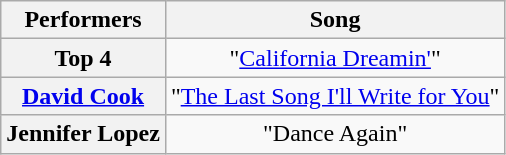<table class="wikitable" style="text-align:center;">
<tr>
<th scope="col">Performers</th>
<th scope="col">Song</th>
</tr>
<tr>
<th scope="row">Top 4</th>
<td>"<a href='#'>California Dreamin'</a>"</td>
</tr>
<tr>
<th scope="row"><a href='#'>David Cook</a></th>
<td>"<a href='#'>The Last Song I'll Write for You</a>"</td>
</tr>
<tr>
<th scope="row">Jennifer Lopez</th>
<td>"Dance Again"</td>
</tr>
</table>
